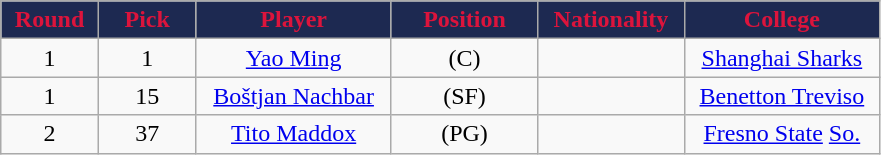<table class="wikitable sortable sortable">
<tr>
<th style="background:#1D2951; color:#DC143C" width="10%">Round</th>
<th style="background:#1D2951; color:#DC143C" width="10%">Pick</th>
<th style="background:#1D2951; color:#DC143C" width="20%">Player</th>
<th style="background:#1D2951; color:#DC143C" width="15%">Position</th>
<th style="background:#1D2951; color:#DC143C" width="15%">Nationality</th>
<th style="background:#1D2951; color:#DC143C" width="20%">College</th>
</tr>
<tr style="text-align: center">
<td>1</td>
<td>1</td>
<td><a href='#'>Yao Ming</a></td>
<td>(C)</td>
<td></td>
<td><a href='#'>Shanghai Sharks</a> </td>
</tr>
<tr style="text-align: center">
<td>1</td>
<td>15</td>
<td><a href='#'>Boštjan Nachbar</a> </td>
<td>(SF)</td>
<td></td>
<td><a href='#'>Benetton Treviso</a> </td>
</tr>
<tr style="text-align: center">
<td>2</td>
<td>37</td>
<td><a href='#'>Tito Maddox</a></td>
<td>(PG)</td>
<td></td>
<td><a href='#'>Fresno State</a> <a href='#'>So.</a></td>
</tr>
</table>
